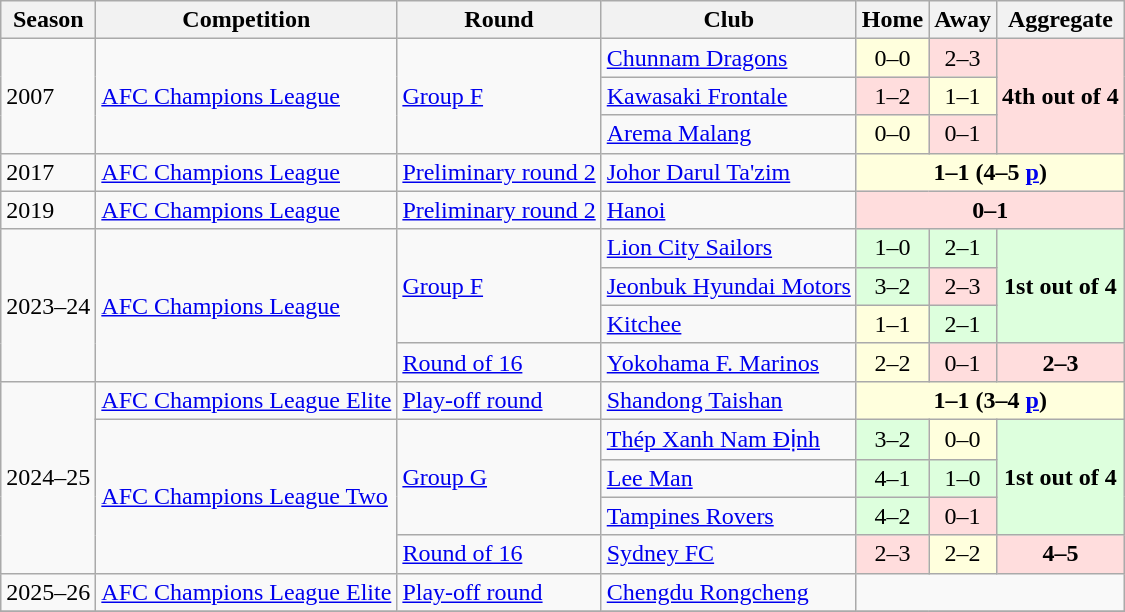<table class="wikitable">
<tr>
<th>Season</th>
<th>Competition</th>
<th>Round</th>
<th>Club</th>
<th>Home</th>
<th>Away</th>
<th>Aggregate</th>
</tr>
<tr>
<td rowspan="3">2007</td>
<td rowspan="3"><a href='#'>AFC Champions League</a></td>
<td rowspan="3"><a href='#'>Group F</a></td>
<td> <a href='#'>Chunnam Dragons</a></td>
<td style="text-align:center; background:#ffd;">0–0</td>
<td style="text-align:center; background:#fdd;">2–3</td>
<td rowspan="3" style="text-align:center; background:#fdd;"><strong>4th out of 4</strong></td>
</tr>
<tr>
<td> <a href='#'>Kawasaki Frontale</a></td>
<td style="text-align:center; background:#fdd;">1–2</td>
<td style="text-align:center; background:#ffd;">1–1</td>
</tr>
<tr>
<td> <a href='#'>Arema Malang</a></td>
<td style="text-align:center; background:#ffd;">0–0</td>
<td style="text-align:center; background:#fdd;">0–1</td>
</tr>
<tr>
<td>2017</td>
<td><a href='#'>AFC Champions League</a></td>
<td><a href='#'>Preliminary round 2</a></td>
<td> <a href='#'>Johor Darul Ta'zim</a></td>
<td colspan="3" style="text-align:center; background:#ffd;"><strong>1–1  (4–5 <a href='#'>p</a>)</strong></td>
</tr>
<tr>
<td>2019</td>
<td><a href='#'>AFC Champions League</a></td>
<td><a href='#'>Preliminary round 2</a></td>
<td> <a href='#'>Hanoi</a></td>
<td colspan="3" style="text-align:center; background:#fdd;"><strong>0–1</strong></td>
</tr>
<tr>
<td rowspan="4">2023–24</td>
<td rowspan="4"><a href='#'>AFC Champions League</a></td>
<td rowspan="3"><a href='#'>Group F</a></td>
<td> <a href='#'>Lion City Sailors</a></td>
<td style="text-align:center; background:#dfd;">1–0</td>
<td style="text-align:center; background:#dfd;">2–1</td>
<td rowspan="3" style="text-align:center; background:#dfd;"><strong>1st out of 4</strong></td>
</tr>
<tr>
<td> <a href='#'>Jeonbuk Hyundai Motors</a></td>
<td style="text-align:center; background:#dfd;">3–2</td>
<td style="text-align:center; background:#fdd;">2–3</td>
</tr>
<tr>
<td> <a href='#'>Kitchee</a></td>
<td style="text-align:center; background:#ffd;">1–1</td>
<td style="text-align:center; background:#dfd;">2–1</td>
</tr>
<tr>
<td><a href='#'>Round of 16</a></td>
<td> <a href='#'>Yokohama F. Marinos</a></td>
<td style="text-align:center; background:#ffd;">2–2</td>
<td style="text-align:center; background:#fdd;">0–1<br></td>
<td style="text-align:center; background:#fdd;"><strong>2–3 </strong></td>
</tr>
<tr>
<td rowspan="5">2024–25</td>
<td><a href='#'>AFC Champions League Elite</a></td>
<td><a href='#'>Play-off round</a></td>
<td> <a href='#'>Shandong Taishan</a></td>
<td colspan="3" style="text-align:center; background:#ffd;"><strong>1–1  (3–4 <a href='#'>p</a>)</strong></td>
</tr>
<tr>
<td rowspan="4"><a href='#'>AFC Champions League Two</a></td>
<td rowspan="3"><a href='#'>Group G</a></td>
<td> <a href='#'>Thép Xanh Nam Định</a></td>
<td style="text-align:center; background:#dfd;">3–2</td>
<td style="text-align:center; background:#ffd;">0–0</td>
<td rowspan="3" style="text-align:center; background:#dfd;"><strong>1st out of 4</strong></td>
</tr>
<tr>
<td> <a href='#'>Lee Man</a></td>
<td style="text-align:center; background:#dfd;">4–1</td>
<td style="text-align:center; background:#dfd;">1–0</td>
</tr>
<tr>
<td> <a href='#'>Tampines Rovers</a></td>
<td style="text-align:center; background:#dfd;">4–2</td>
<td style="text-align:center; background:#fdd;">0–1</td>
</tr>
<tr>
<td><a href='#'>Round of 16</a></td>
<td> <a href='#'>Sydney FC</a></td>
<td style="text-align:center; background:#fdd;">2–3 </td>
<td style="text-align:center; background:#ffd;">2–2</td>
<td colspan="3" style="text-align:center; background:#fdd;"><strong>4–5 </strong></td>
</tr>
<tr>
<td>2025–26</td>
<td><a href='#'>AFC Champions League Elite</a></td>
<td><a href='#'>Play-off round</a></td>
<td> <a href='#'>Chengdu Rongcheng</a></td>
<td colspan="3" style="text-align:center; background:;"></td>
</tr>
<tr>
</tr>
</table>
